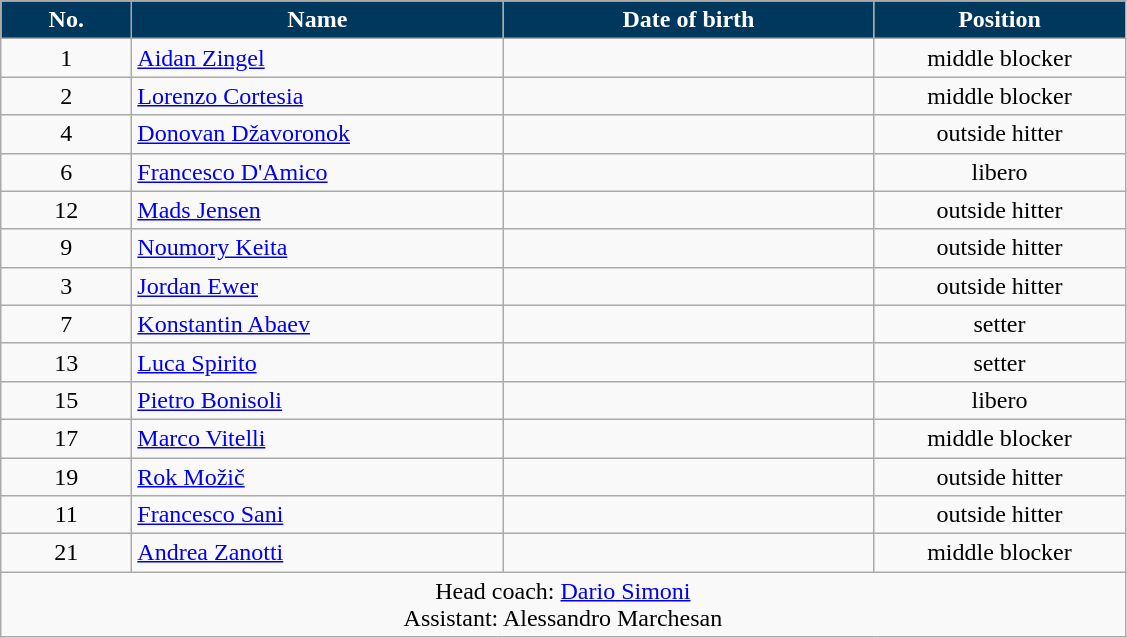<table class="wikitable sortable" style="font-size:100%; text-align:center;">
<tr>
<th style="width:5em; color:#ffffff;  background-color:#00385d">No.</th>
<th style="width:15em; color:#ffffff; background-color:#00385d">Name</th>
<th style="width:15em; color:#ffffff; background-color:#00385d">Date of birth</th>
<th style="width:10em; color:#ffffff; background-color:#00385d">Position</th>
</tr>
<tr>
<td>1</td>
<td align=left> <a href='#'>Aidan Zingel </a></td>
<td align=right></td>
<td>middle blocker</td>
</tr>
<tr>
<td>2</td>
<td align=left> <a href='#'>Lorenzo Cortesia</a></td>
<td align=right></td>
<td>middle blocker</td>
</tr>
<tr>
<td>4</td>
<td align=left> <a href='#'>Donovan Džavoronok</a></td>
<td align=right></td>
<td>outside hitter</td>
</tr>
<tr>
<td>6</td>
<td align=left> <a href='#'>Francesco D'Amico</a></td>
<td align=right></td>
<td>libero</td>
</tr>
<tr>
<td>12</td>
<td align=left> <a href='#'>Mads Jensen</a></td>
<td align=right></td>
<td>outside hitter</td>
</tr>
<tr>
<td>9</td>
<td align=left> <a href='#'>Noumory Keita</a></td>
<td align=right></td>
<td>outside hitter</td>
</tr>
<tr>
<td>3</td>
<td align=left> <a href='#'>Jordan Ewer</a></td>
<td align=right></td>
<td>outside hitter</td>
</tr>
<tr>
<td>7</td>
<td align=left> <a href='#'>Konstantin Abaev</a></td>
<td align=right></td>
<td>setter</td>
</tr>
<tr>
<td>13</td>
<td align=left> <a href='#'>Luca Spirito</a></td>
<td align=right></td>
<td>setter</td>
</tr>
<tr>
<td>15</td>
<td align=left> <a href='#'>Pietro Bonisoli</a></td>
<td align=right></td>
<td>libero</td>
</tr>
<tr>
<td>17</td>
<td align=left> <a href='#'>Marco Vitelli</a></td>
<td align=right></td>
<td>middle blocker</td>
</tr>
<tr>
<td>19</td>
<td align=left> <a href='#'>Rok Možič</a></td>
<td align=right></td>
<td>outside hitter</td>
</tr>
<tr>
<td>11</td>
<td align=left> <a href='#'>Francesco Sani</a></td>
<td align=right></td>
<td>outside hitter</td>
</tr>
<tr>
<td>21</td>
<td align=left> <a href='#'>Andrea Zanotti</a></td>
<td align=right></td>
<td>middle blocker</td>
</tr>
<tr>
<td colspan=4>Head coach:  <a href='#'>Dario Simoni</a><br>Assistant:  Alessandro Marchesan</td>
</tr>
</table>
